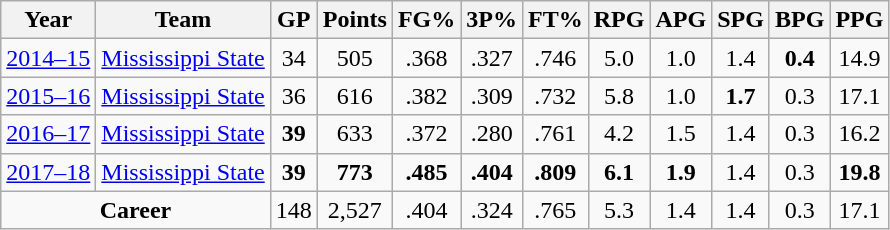<table class="wikitable"; style="text-align:center";>
<tr>
<th>Year</th>
<th>Team</th>
<th>GP</th>
<th>Points</th>
<th>FG%</th>
<th>3P%</th>
<th>FT%</th>
<th>RPG</th>
<th>APG</th>
<th>SPG</th>
<th>BPG</th>
<th>PPG</th>
</tr>
<tr>
<td><a href='#'>2014–15</a></td>
<td><a href='#'>Mississippi State</a></td>
<td>34</td>
<td>505</td>
<td>.368</td>
<td>.327</td>
<td>.746</td>
<td>5.0</td>
<td>1.0</td>
<td>1.4</td>
<td><strong>0.4</strong></td>
<td>14.9</td>
</tr>
<tr>
<td><a href='#'>2015–16</a></td>
<td><a href='#'>Mississippi State</a></td>
<td>36</td>
<td>616</td>
<td>.382</td>
<td>.309</td>
<td>.732</td>
<td>5.8</td>
<td>1.0</td>
<td><strong>1.7</strong></td>
<td>0.3</td>
<td>17.1</td>
</tr>
<tr>
<td><a href='#'>2016–17</a></td>
<td><a href='#'>Mississippi State</a></td>
<td><strong>39</strong></td>
<td>633</td>
<td>.372</td>
<td>.280</td>
<td>.761</td>
<td>4.2</td>
<td>1.5</td>
<td>1.4</td>
<td>0.3</td>
<td>16.2</td>
</tr>
<tr>
<td><a href='#'>2017–18</a></td>
<td><a href='#'>Mississippi State</a></td>
<td><strong>39</strong></td>
<td><strong>773</strong></td>
<td><strong>.485</strong></td>
<td><strong>.404</strong></td>
<td><strong>.809</strong></td>
<td><strong>6.1</strong></td>
<td><strong>1.9</strong></td>
<td>1.4</td>
<td>0.3</td>
<td><strong>19.8</strong></td>
</tr>
<tr>
<td colspan=2; align=center;><strong>Career</strong></td>
<td>148</td>
<td>2,527</td>
<td>.404</td>
<td>.324</td>
<td>.765</td>
<td>5.3</td>
<td>1.4</td>
<td>1.4</td>
<td>0.3</td>
<td>17.1</td>
</tr>
</table>
